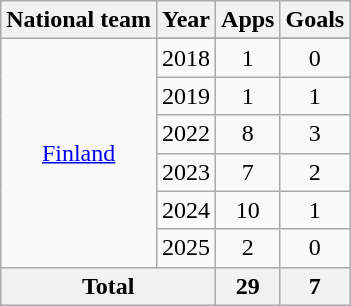<table class="wikitable" style="text-align:center">
<tr>
<th>National team</th>
<th>Year</th>
<th>Apps</th>
<th>Goals</th>
</tr>
<tr>
<td rowspan=7><a href='#'>Finland</a></td>
</tr>
<tr>
<td>2018</td>
<td>1</td>
<td>0</td>
</tr>
<tr>
<td>2019</td>
<td>1</td>
<td>1</td>
</tr>
<tr>
<td>2022</td>
<td>8</td>
<td>3</td>
</tr>
<tr>
<td>2023</td>
<td>7</td>
<td>2</td>
</tr>
<tr>
<td>2024</td>
<td>10</td>
<td>1</td>
</tr>
<tr>
<td>2025</td>
<td>2</td>
<td>0</td>
</tr>
<tr>
<th colspan="2">Total</th>
<th>29</th>
<th>7</th>
</tr>
</table>
